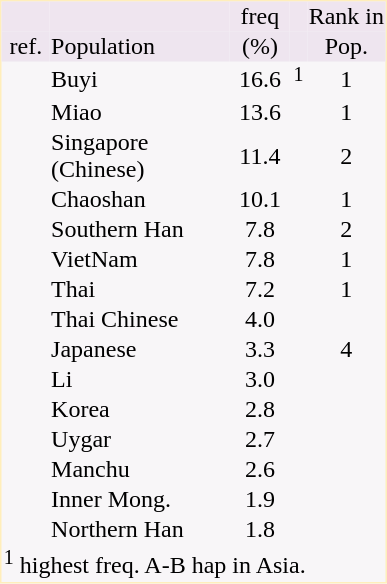<table border="0" cellspacing="0" cellpadding="1" align="right" style="text-align:center; margin-left: 2em;  border:1px #ffeebb solid; background:#f8f6f8; ">
<tr style="background:#efe5ef">
<td></td>
<td></td>
<td>freq</td>
<td></td>
<td>Rank in</td>
</tr>
<tr style="background:#eee5ef">
<td>ref.</td>
<td align="left">Population</td>
<td>(%)</td>
<td></td>
<td>Pop.</td>
</tr>
<tr>
<td></td>
<td align="left">Buyi</td>
<td>16.6</td>
<td><sup>1</sup></td>
<td>1</td>
</tr>
<tr>
<td></td>
<td align="left">Miao</td>
<td>13.6</td>
<td></td>
<td>1</td>
</tr>
<tr>
<td></td>
<td align="left">Singapore<br>(Chinese)</td>
<td>11.4</td>
<td></td>
<td>2</td>
</tr>
<tr>
<td></td>
<td align="left">Chaoshan</td>
<td>10.1</td>
<td></td>
<td>1</td>
</tr>
<tr>
<td></td>
<td align="left">Southern Han</td>
<td>7.8</td>
<td></td>
<td>2</td>
</tr>
<tr>
<td></td>
<td align="left">VietNam</td>
<td>7.8</td>
<td></td>
<td>1</td>
</tr>
<tr>
<td></td>
<td align="left">Thai</td>
<td>7.2</td>
<td></td>
<td>1</td>
</tr>
<tr>
<td></td>
<td align="left">Thai Chinese</td>
<td>4.0</td>
<td></td>
<td></td>
</tr>
<tr>
<td></td>
<td align="left">Japanese</td>
<td>3.3</td>
<td></td>
<td>4</td>
</tr>
<tr>
<td></td>
<td align="left">Li</td>
<td>3.0</td>
<td></td>
<td></td>
</tr>
<tr>
<td></td>
<td align="left">Korea</td>
<td>2.8</td>
<td></td>
<td></td>
</tr>
<tr>
<td></td>
<td align="left">Uygar</td>
<td>2.7</td>
<td></td>
<td></td>
</tr>
<tr>
<td></td>
<td align="left">Manchu</td>
<td>2.6</td>
<td></td>
<td></td>
</tr>
<tr>
<td></td>
<td align="left">Inner Mong.</td>
<td>1.9</td>
<td></td>
<td></td>
</tr>
<tr>
<td></td>
<td align="left">Northern Han</td>
<td>1.8</td>
<td></td>
<td></td>
</tr>
<tr>
<td colspan = 4><sup>1</sup> highest freq. A-B hap in Asia.</td>
</tr>
</table>
